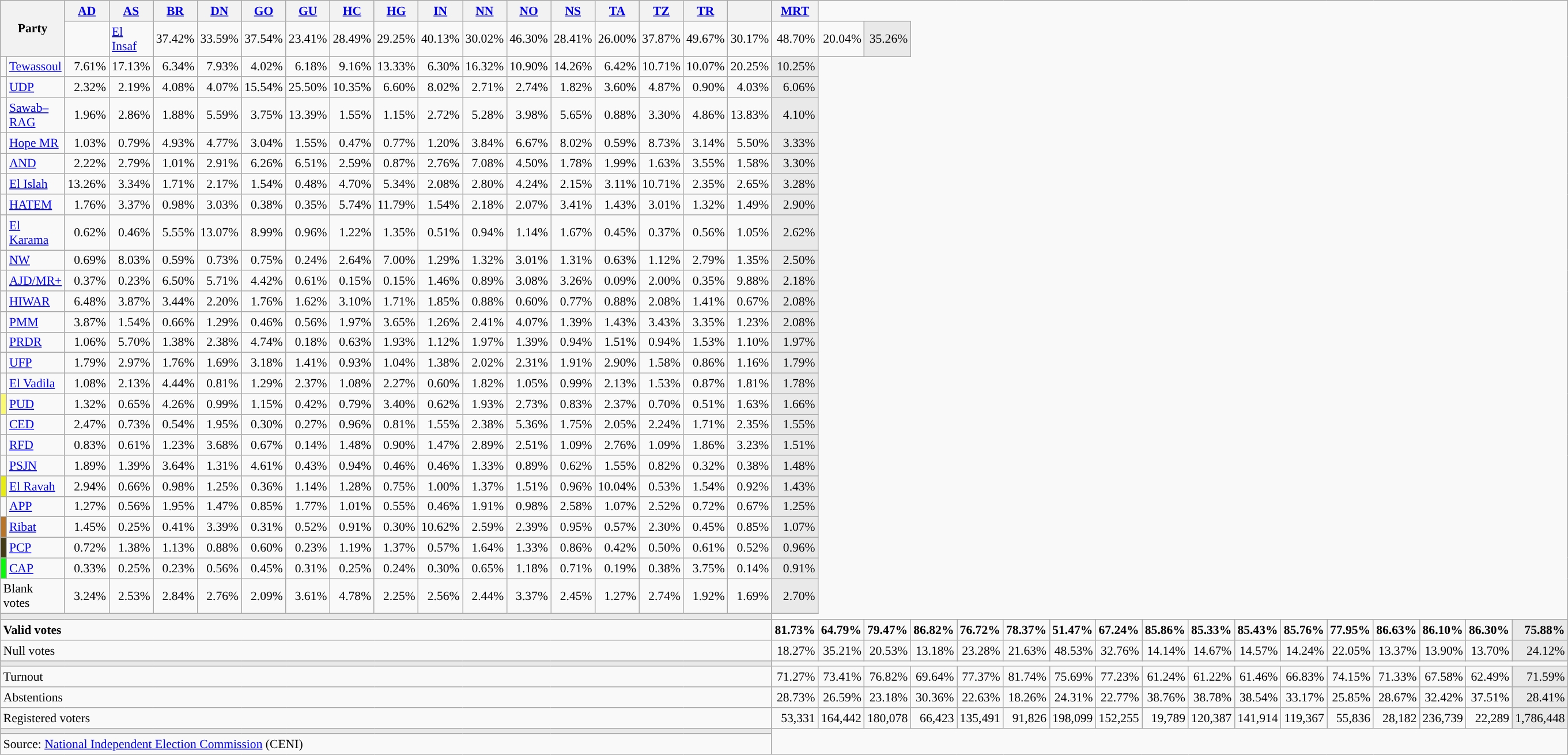<table class="wikitable sortable" style="text-align:right;font-size:90%;">
<tr>
<th rowspan="2" colspan="2">Party</th>
<th><a href='#'>AD</a></th>
<th><a href='#'>AS</a></th>
<th><a href='#'>BR</a></th>
<th><a href='#'>DN</a></th>
<th><a href='#'>GO</a></th>
<th><a href='#'>GU</a></th>
<th><a href='#'>HC</a></th>
<th><a href='#'>HG</a></th>
<th><a href='#'>IN</a></th>
<th><a href='#'>NN</a></th>
<th><a href='#'>NO</a></th>
<th><a href='#'>NS</a></th>
<th><a href='#'>TA</a></th>
<th><a href='#'>TZ</a></th>
<th><a href='#'>TR</a></th>
<th></th>
<th><a href='#'>MRT</a></th>
</tr>
<tr>
<td width="1" style="color:inherit;background:"></td>
<td style="text-align:left;"><a href='#'>El Insaf</a></td>
<td>37.42%</td>
<td>33.59%</td>
<td>37.54%</td>
<td>23.41%</td>
<td>28.49%</td>
<td>29.25%</td>
<td>40.13%</td>
<td>30.02%</td>
<td>46.30%</td>
<td>28.41%</td>
<td>26.00%</td>
<td>37.87%</td>
<td>49.67%</td>
<td>30.17%</td>
<td>48.70%</td>
<td>20.04%</td>
<td style="background:#E9E9E9;">35.26%</td>
</tr>
<tr>
<td width="1" style="color:inherit;background:"></td>
<td style="text-align:left;"><a href='#'>Tewassoul</a></td>
<td>7.61%</td>
<td>17.13%</td>
<td>6.34%</td>
<td>7.93%</td>
<td>4.02%</td>
<td>6.18%</td>
<td>9.16%</td>
<td>13.33%</td>
<td>6.30%</td>
<td>16.32%</td>
<td>10.90%</td>
<td>14.26%</td>
<td>6.42%</td>
<td>10.71%</td>
<td>10.07%</td>
<td>20.25%</td>
<td style="background:#E9E9E9;">10.25%</td>
</tr>
<tr>
<td width="1" style="color:inherit;background:"></td>
<td style="text-align:left;"><a href='#'>UDP</a></td>
<td>2.32%</td>
<td>2.19%</td>
<td>4.08%</td>
<td>4.07%</td>
<td>15.54%</td>
<td>25.50%</td>
<td>10.35%</td>
<td>6.60%</td>
<td>8.02%</td>
<td>2.71%</td>
<td>2.74%</td>
<td>1.82%</td>
<td>3.60%</td>
<td>4.87%</td>
<td>0.90%</td>
<td>4.03%</td>
<td style="background:#E9E9E9;">6.06%</td>
</tr>
<tr>
<td width="1" style="color:inherit;background:"></td>
<td style="text-align:left;"><a href='#'>Sawab–RAG</a></td>
<td>1.96%</td>
<td>2.86%</td>
<td>1.88%</td>
<td>5.59%</td>
<td>3.75%</td>
<td>13.39%</td>
<td>1.55%</td>
<td>1.15%</td>
<td>2.72%</td>
<td>5.28%</td>
<td>3.98%</td>
<td>5.65%</td>
<td>0.88%</td>
<td>3.30%</td>
<td>4.86%</td>
<td>13.83%</td>
<td style="background:#E9E9E9;">4.10%</td>
</tr>
<tr>
<td width="1" style="color:inherit;background:"></td>
<td style="text-align:left;"><a href='#'>Hope MR</a></td>
<td>1.03%</td>
<td>0.79%</td>
<td>4.93%</td>
<td>4.77%</td>
<td>3.04%</td>
<td>1.55%</td>
<td>0.47%</td>
<td>0.77%</td>
<td>1.20%</td>
<td>3.84%</td>
<td>6.67%</td>
<td>8.02%</td>
<td>0.59%</td>
<td>8.73%</td>
<td>3.14%</td>
<td>5.50%</td>
<td style="background:#E9E9E9;">3.33%</td>
</tr>
<tr>
<td width="1" style="color:inherit;background:"></td>
<td style="text-align:left;"><a href='#'>AND</a></td>
<td>2.22%</td>
<td>2.79%</td>
<td>1.01%</td>
<td>2.91%</td>
<td>6.26%</td>
<td>6.51%</td>
<td>2.59%</td>
<td>0.87%</td>
<td>2.76%</td>
<td>7.08%</td>
<td>4.50%</td>
<td>1.78%</td>
<td>1.99%</td>
<td>1.63%</td>
<td>3.55%</td>
<td>1.58%</td>
<td style="background:#E9E9E9;">3.30%</td>
</tr>
<tr>
<td width="1" style="color:inherit;background:"></td>
<td style="text-align:left;"><a href='#'>El Islah</a></td>
<td>13.26%</td>
<td>3.34%</td>
<td>1.71%</td>
<td>2.17%</td>
<td>1.54%</td>
<td>0.48%</td>
<td>4.70%</td>
<td>5.34%</td>
<td>2.08%</td>
<td>2.80%</td>
<td>4.24%</td>
<td>2.15%</td>
<td>3.11%</td>
<td>10.71%</td>
<td>2.35%</td>
<td>2.65%</td>
<td style="background:#E9E9E9;">3.28%</td>
</tr>
<tr>
<td width="1" style="color:inherit;background:"></td>
<td style="text-align:left;"><a href='#'>HATEM</a></td>
<td>1.76%</td>
<td>3.37%</td>
<td>0.98%</td>
<td>3.03%</td>
<td>0.38%</td>
<td>0.35%</td>
<td>5.74%</td>
<td>11.79%</td>
<td>1.54%</td>
<td>2.18%</td>
<td>2.07%</td>
<td>3.41%</td>
<td>1.43%</td>
<td>3.01%</td>
<td>1.32%</td>
<td>1.49%</td>
<td style="background:#E9E9E9;">2.90%</td>
</tr>
<tr>
<td width="1" style="color:inherit;background:"></td>
<td style="text-align:left;"><a href='#'>El Karama</a></td>
<td>0.62%</td>
<td>0.46%</td>
<td>5.55%</td>
<td>13.07%</td>
<td>8.99%</td>
<td>0.96%</td>
<td>1.22%</td>
<td>1.35%</td>
<td>0.51%</td>
<td>0.94%</td>
<td>1.14%</td>
<td>1.67%</td>
<td>0.45%</td>
<td>0.37%</td>
<td>0.56%</td>
<td>1.05%</td>
<td style="background:#E9E9E9;">2.62%</td>
</tr>
<tr>
<td width="1" style="color:inherit;background:"></td>
<td style="text-align:left;"><a href='#'>NW</a></td>
<td>0.69%</td>
<td>8.03%</td>
<td>0.59%</td>
<td>0.73%</td>
<td>0.75%</td>
<td>0.24%</td>
<td>2.64%</td>
<td>7.00%</td>
<td>1.29%</td>
<td>1.32%</td>
<td>3.01%</td>
<td>1.31%</td>
<td>0.63%</td>
<td>1.12%</td>
<td>2.79%</td>
<td>1.35%</td>
<td style="background:#E9E9E9;">2.50%</td>
</tr>
<tr>
<td width="1" style="color:inherit;background:"></td>
<td style="text-align:left;"><a href='#'>AJD/MR+</a></td>
<td>0.37%</td>
<td>0.23%</td>
<td>6.50%</td>
<td>5.71%</td>
<td>4.42%</td>
<td>0.61%</td>
<td>0.15%</td>
<td>0.15%</td>
<td>1.46%</td>
<td>0.89%</td>
<td>3.08%</td>
<td>3.26%</td>
<td>0.09%</td>
<td>2.00%</td>
<td>0.35%</td>
<td>9.88%</td>
<td style="background:#E9E9E9;">2.18%</td>
</tr>
<tr>
<td width="1" style="color:inherit;background:"></td>
<td style="text-align:left;"><a href='#'>HIWAR</a></td>
<td>6.48%</td>
<td>3.87%</td>
<td>3.44%</td>
<td>2.20%</td>
<td>1.76%</td>
<td>1.62%</td>
<td>3.10%</td>
<td>1.71%</td>
<td>1.85%</td>
<td>0.88%</td>
<td>0.60%</td>
<td>0.77%</td>
<td>0.88%</td>
<td>2.08%</td>
<td>1.41%</td>
<td>0.67%</td>
<td style="background:#E9E9E9;">2.08%</td>
</tr>
<tr>
<td width="1" style="color:inherit;background:"></td>
<td style="text-align:left;"><a href='#'>PMM</a></td>
<td>3.87%</td>
<td>1.54%</td>
<td>0.66%</td>
<td>1.29%</td>
<td>0.46%</td>
<td>0.56%</td>
<td>1.97%</td>
<td>3.65%</td>
<td>1.26%</td>
<td>2.41%</td>
<td>4.07%</td>
<td>1.39%</td>
<td>1.43%</td>
<td>3.43%</td>
<td>3.35%</td>
<td>1.23%</td>
<td style="background:#E9E9E9;">2.08%</td>
</tr>
<tr>
<td width="1" style="color:inherit;background:"></td>
<td style="text-align:left;"><a href='#'>PRDR</a></td>
<td>1.06%</td>
<td>5.70%</td>
<td>1.38%</td>
<td>2.38%</td>
<td>4.74%</td>
<td>0.18%</td>
<td>0.63%</td>
<td>1.93%</td>
<td>1.12%</td>
<td>1.97%</td>
<td>1.39%</td>
<td>0.94%</td>
<td>1.51%</td>
<td>0.94%</td>
<td>1.53%</td>
<td>1.10%</td>
<td style="background:#E9E9E9;">1.97%</td>
</tr>
<tr>
<td width="1" style="color:inherit;background:"></td>
<td style="text-align:left;"><a href='#'>UFP</a></td>
<td>1.79%</td>
<td>2.97%</td>
<td>1.76%</td>
<td>1.69%</td>
<td>3.18%</td>
<td>1.41%</td>
<td>0.93%</td>
<td>1.04%</td>
<td>1.38%</td>
<td>2.02%</td>
<td>2.31%</td>
<td>1.91%</td>
<td>2.90%</td>
<td>1.58%</td>
<td>0.86%</td>
<td>1.16%</td>
<td style="background:#E9E9E9;">1.79%</td>
</tr>
<tr>
<td width="1" style="color:inherit;background:"></td>
<td style="text-align:left;"><a href='#'>El Vadila</a></td>
<td>1.08%</td>
<td>2.13%</td>
<td>4.44%</td>
<td>0.81%</td>
<td>1.29%</td>
<td>2.37%</td>
<td>1.08%</td>
<td>2.27%</td>
<td>0.60%</td>
<td>1.82%</td>
<td>1.05%</td>
<td>0.99%</td>
<td>2.13%</td>
<td>1.53%</td>
<td>0.87%</td>
<td>1.81%</td>
<td style="background:#E9E9E9;">1.78%</td>
</tr>
<tr>
<td width="1" style="color:inherit;background:#FAFA75;"></td>
<td style="text-align:left;"><a href='#'>PUD</a></td>
<td>1.32%</td>
<td>0.65%</td>
<td>4.26%</td>
<td>0.99%</td>
<td>1.15%</td>
<td>0.42%</td>
<td>0.79%</td>
<td>3.40%</td>
<td>0.62%</td>
<td>1.93%</td>
<td>2.73%</td>
<td>0.83%</td>
<td>2.37%</td>
<td>0.70%</td>
<td>0.51%</td>
<td>1.63%</td>
<td style="background:#E9E9E9;">1.66%</td>
</tr>
<tr>
<td width="1" style="color:inherit;background:"></td>
<td style="text-align:left;"><a href='#'>CED</a></td>
<td>2.47%</td>
<td>0.73%</td>
<td>0.54%</td>
<td>1.95%</td>
<td>0.30%</td>
<td>0.27%</td>
<td>0.96%</td>
<td>0.81%</td>
<td>1.55%</td>
<td>2.38%</td>
<td>5.36%</td>
<td>1.75%</td>
<td>2.05%</td>
<td>2.24%</td>
<td>1.71%</td>
<td>2.35%</td>
<td style="background:#E9E9E9;">1.55%</td>
</tr>
<tr>
<td width="1" style="color:inherit;background:"></td>
<td style="text-align:left;"><a href='#'>RFD</a></td>
<td>0.83%</td>
<td>0.61%</td>
<td>1.23%</td>
<td>3.68%</td>
<td>0.67%</td>
<td>0.14%</td>
<td>1.48%</td>
<td>0.90%</td>
<td>1.47%</td>
<td>2.89%</td>
<td>2.51%</td>
<td>1.09%</td>
<td>2.76%</td>
<td>1.09%</td>
<td>1.86%</td>
<td>3.23%</td>
<td style="background:#E9E9E9;">1.51%</td>
</tr>
<tr>
<td width="1" style="color:inherit;background:"></td>
<td style="text-align:left;"><a href='#'>PSJN</a></td>
<td>1.89%</td>
<td>1.39%</td>
<td>3.64%</td>
<td>1.31%</td>
<td>4.61%</td>
<td>0.43%</td>
<td>0.94%</td>
<td>0.46%</td>
<td>0.46%</td>
<td>1.33%</td>
<td>0.89%</td>
<td>0.62%</td>
<td>1.55%</td>
<td>0.82%</td>
<td>0.32%</td>
<td>0.38%</td>
<td style="background:#E9E9E9;">1.48%</td>
</tr>
<tr>
<td width="1" style="color:inherit;background:#E7EB16;"></td>
<td style="text-align:left;"><a href='#'>El Ravah</a></td>
<td>2.94%</td>
<td>0.66%</td>
<td>0.98%</td>
<td>1.25%</td>
<td>0.36%</td>
<td>1.14%</td>
<td>1.28%</td>
<td>0.75%</td>
<td>1.00%</td>
<td>1.37%</td>
<td>1.51%</td>
<td>0.96%</td>
<td>10.04%</td>
<td>0.53%</td>
<td>1.54%</td>
<td>0.92%</td>
<td style="background:#E9E9E9;">1.43%</td>
</tr>
<tr>
<td width="1" style="color:inherit;background:"></td>
<td style="text-align:left;"><a href='#'>APP</a></td>
<td>1.27%</td>
<td>0.56%</td>
<td>1.95%</td>
<td>1.47%</td>
<td>0.85%</td>
<td>1.77%</td>
<td>1.01%</td>
<td>0.55%</td>
<td>0.46%</td>
<td>1.91%</td>
<td>0.98%</td>
<td>2.58%</td>
<td>1.07%</td>
<td>2.52%</td>
<td>0.72%</td>
<td>0.67%</td>
<td style="background:#E9E9E9;">1.25%</td>
</tr>
<tr>
<td width="1" style="color:inherit;background:#B7752C;"></td>
<td style="text-align:left;"><a href='#'>Ribat</a></td>
<td>1.45%</td>
<td>0.25%</td>
<td>0.41%</td>
<td>3.39%</td>
<td>0.31%</td>
<td>0.52%</td>
<td>0.91%</td>
<td>0.30%</td>
<td>10.62%</td>
<td>2.59%</td>
<td>2.39%</td>
<td>0.95%</td>
<td>0.57%</td>
<td>2.30%</td>
<td>0.45%</td>
<td>0.85%</td>
<td style="background:#E9E9E9;">1.07%</td>
</tr>
<tr>
<td width="1" style="color:inherit;background:#433A16;"></td>
<td style="text-align:left;"><a href='#'>PCP</a></td>
<td>0.72%</td>
<td>1.38%</td>
<td>1.13%</td>
<td>0.88%</td>
<td>0.60%</td>
<td>0.23%</td>
<td>1.19%</td>
<td>1.37%</td>
<td>0.57%</td>
<td>1.64%</td>
<td>1.33%</td>
<td>0.86%</td>
<td>0.42%</td>
<td>0.50%</td>
<td>0.61%</td>
<td>0.52%</td>
<td style="background:#E9E9E9;">0.96%</td>
</tr>
<tr>
<td width="1" style="color:inherit;background:#0EF70E;"></td>
<td style="text-align:left;"><a href='#'>CAP</a></td>
<td>0.33%</td>
<td>0.25%</td>
<td>0.23%</td>
<td>0.56%</td>
<td>0.45%</td>
<td>0.31%</td>
<td>0.25%</td>
<td>0.24%</td>
<td>0.30%</td>
<td>0.65%</td>
<td>1.18%</td>
<td>0.71%</td>
<td>0.19%</td>
<td>0.38%</td>
<td>3.75%</td>
<td>0.14%</td>
<td style="background:#E9E9E9;">0.91%</td>
</tr>
<tr>
<td colspan="2" style="text-align:left;">Blank votes</td>
<td>3.24%</td>
<td>2.53%</td>
<td>2.84%</td>
<td>2.76%</td>
<td>2.09%</td>
<td>3.61%</td>
<td>4.78%</td>
<td>2.25%</td>
<td>2.56%</td>
<td>2.44%</td>
<td>3.37%</td>
<td>2.45%</td>
<td>1.27%</td>
<td>2.74%</td>
<td>1.92%</td>
<td>1.69%</td>
<td style="background:#E9E9E9;">2.70%</td>
</tr>
<tr class=sortbottom>
<td scope=row colspan=18 colspan="30" style="background:#E9E9E9;"></td>
</tr>
<tr style="font-weight:bold;" class=sortbottom>
<td scope=row colspan=18 colspan="2" style="text-align:left;">Valid votes</td>
<td>81.73%</td>
<td>64.79%</td>
<td>79.47%</td>
<td>86.82%</td>
<td>76.72%</td>
<td>78.37%</td>
<td>51.47%</td>
<td>67.24%</td>
<td>85.86%</td>
<td>85.33%</td>
<td>85.43%</td>
<td>85.76%</td>
<td>77.95%</td>
<td>86.63%</td>
<td>86.10%</td>
<td>86.30%</td>
<td style="background:#E9E9E9;">75.88%</td>
</tr>
<tr class=sortbottom>
<td scope=row colspan=18 colspan="2" style="text-align:left;">Null votes</td>
<td>18.27%</td>
<td>35.21%</td>
<td>20.53%</td>
<td>13.18%</td>
<td>23.28%</td>
<td>21.63%</td>
<td>48.53%</td>
<td>32.76%</td>
<td>14.14%</td>
<td>14.67%</td>
<td>14.57%</td>
<td>14.24%</td>
<td>22.05%</td>
<td>13.37%</td>
<td>13.90%</td>
<td>13.70%</td>
<td style="background:#E9E9E9;">24.12%</td>
</tr>
<tr class=sortbottom>
<td scope=row colspan=18 colspan="30" style="background:#E9E9E9;"></td>
</tr>
<tr class=sortbottom>
<td scope=row colspan=18 colspan="2" style="text-align:left;">Turnout</td>
<td>71.27%</td>
<td>73.41%</td>
<td>76.82%</td>
<td>69.64%</td>
<td>77.37%</td>
<td>81.74%</td>
<td>75.69%</td>
<td>77.23%</td>
<td>61.24%</td>
<td>61.22%</td>
<td>61.46%</td>
<td>66.83%</td>
<td>74.15%</td>
<td>71.33%</td>
<td>67.58%</td>
<td>62.49%</td>
<td style="background:#E9E9E9;">71.59%</td>
</tr>
<tr class=sortbottom>
<td scope=row colspan=18 colspan="2" style="text-align:left;">Abstentions</td>
<td>28.73%</td>
<td>26.59%</td>
<td>23.18%</td>
<td>30.36%</td>
<td>22.63%</td>
<td>18.26%</td>
<td>24.31%</td>
<td>22.77%</td>
<td>38.76%</td>
<td>38.78%</td>
<td>38.54%</td>
<td>33.17%</td>
<td>25.85%</td>
<td>28.67%</td>
<td>32.42%</td>
<td>37.51%</td>
<td style="background:#E9E9E9;">28.41%</td>
</tr>
<tr class=sortbottom>
<td scope=row colspan=18 colspan="2" style="text-align:left;">Registered voters</td>
<td>53,331</td>
<td>164,442</td>
<td>180,078</td>
<td>66,423</td>
<td>135,491</td>
<td>91,826</td>
<td>198,099</td>
<td>152,255</td>
<td>19,789</td>
<td>120,387</td>
<td>141,914</td>
<td>119,367</td>
<td>55,836</td>
<td>28,182</td>
<td>236,739</td>
<td>22,289</td>
<td style="background:#E9E9E9;">1,786,448</td>
</tr>
<tr class=sortbottom>
<td scope=row colspan=18 colspan="30" style="background:#E9E9E9;"></td>
</tr>
<tr class=sortbottom>
<td scope=row colspan=18 colspan="30" style="text-align:left;">Source: <a href='#'>National Independent Election Commission</a> (CENI)</td>
</tr>
</table>
